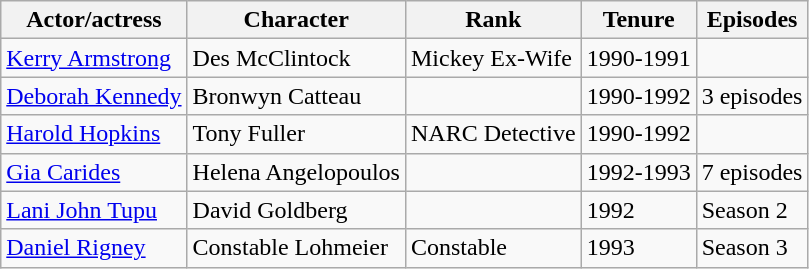<table class="wikitable">
<tr>
<th>Actor/actress</th>
<th>Character</th>
<th>Rank</th>
<th>Tenure</th>
<th>Episodes</th>
</tr>
<tr>
<td><a href='#'>Kerry Armstrong</a></td>
<td>Des McClintock</td>
<td>Mickey Ex-Wife</td>
<td>1990-1991</td>
<td></td>
</tr>
<tr>
<td><a href='#'>Deborah Kennedy</a></td>
<td>Bronwyn Catteau</td>
<td></td>
<td>1990-1992</td>
<td>3 episodes</td>
</tr>
<tr>
<td><a href='#'>Harold Hopkins</a></td>
<td>Tony Fuller</td>
<td>NARC Detective</td>
<td>1990-1992</td>
<td></td>
</tr>
<tr>
<td><a href='#'>Gia Carides</a></td>
<td>Helena Angelopoulos</td>
<td></td>
<td>1992-1993</td>
<td>7 episodes</td>
</tr>
<tr>
<td><a href='#'>Lani John Tupu</a></td>
<td>David Goldberg</td>
<td></td>
<td>1992</td>
<td>Season 2</td>
</tr>
<tr>
<td><a href='#'>Daniel Rigney</a></td>
<td>Constable Lohmeier</td>
<td>Constable</td>
<td>1993</td>
<td>Season 3</td>
</tr>
</table>
